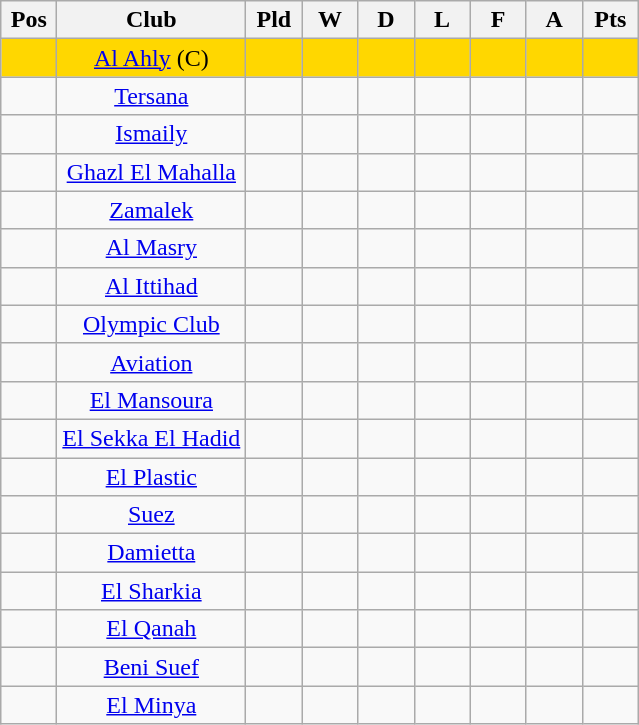<table class="wikitable sortable" bgcolor="#f7f8ff">
<tr>
<th width=30>Pos</th>
<th>Club</th>
<th width=30>Pld</th>
<th width=30>W</th>
<th width=30>D</th>
<th width=30>L</th>
<th width=30>F</th>
<th width=30>A</th>
<th width=30>Pts</th>
</tr>
<tr bgcolor="gold" align="center">
<td></td>
<td><a href='#'>Al Ahly</a> (C)</td>
<td></td>
<td></td>
<td></td>
<td></td>
<td></td>
<td></td>
<td></td>
</tr>
<tr align="center">
<td></td>
<td><a href='#'>Tersana</a></td>
<td></td>
<td></td>
<td></td>
<td></td>
<td></td>
<td></td>
<td></td>
</tr>
<tr align="center">
<td></td>
<td><a href='#'>Ismaily</a></td>
<td></td>
<td></td>
<td></td>
<td></td>
<td></td>
<td></td>
<td></td>
</tr>
<tr align="center">
<td></td>
<td><a href='#'>Ghazl El Mahalla</a></td>
<td></td>
<td></td>
<td></td>
<td></td>
<td></td>
<td></td>
<td></td>
</tr>
<tr align="center">
<td></td>
<td><a href='#'>Zamalek</a></td>
<td></td>
<td></td>
<td></td>
<td></td>
<td></td>
<td></td>
<td></td>
</tr>
<tr align="center">
<td></td>
<td><a href='#'>Al Masry</a></td>
<td></td>
<td></td>
<td></td>
<td></td>
<td></td>
<td></td>
<td></td>
</tr>
<tr align="center">
<td></td>
<td><a href='#'>Al Ittihad</a></td>
<td></td>
<td></td>
<td></td>
<td></td>
<td></td>
<td></td>
<td></td>
</tr>
<tr align="center">
<td></td>
<td><a href='#'>Olympic Club</a></td>
<td></td>
<td></td>
<td></td>
<td></td>
<td></td>
<td></td>
<td></td>
</tr>
<tr align="center">
<td></td>
<td><a href='#'>Aviation</a></td>
<td></td>
<td></td>
<td></td>
<td></td>
<td></td>
<td></td>
<td></td>
</tr>
<tr align="center">
<td></td>
<td><a href='#'>El Mansoura</a></td>
<td></td>
<td></td>
<td></td>
<td></td>
<td></td>
<td></td>
<td></td>
</tr>
<tr align="center">
<td></td>
<td><a href='#'>El Sekka El Hadid</a></td>
<td></td>
<td></td>
<td></td>
<td></td>
<td></td>
<td></td>
<td></td>
</tr>
<tr align="center">
<td></td>
<td><a href='#'>El Plastic</a></td>
<td></td>
<td></td>
<td></td>
<td></td>
<td></td>
<td></td>
<td></td>
</tr>
<tr align="center">
<td></td>
<td><a href='#'>Suez</a></td>
<td></td>
<td></td>
<td></td>
<td></td>
<td></td>
<td></td>
<td></td>
</tr>
<tr align="center">
<td></td>
<td><a href='#'>Damietta</a></td>
<td></td>
<td></td>
<td></td>
<td></td>
<td></td>
<td></td>
<td></td>
</tr>
<tr align="center">
<td></td>
<td><a href='#'>El Sharkia</a></td>
<td></td>
<td></td>
<td></td>
<td></td>
<td></td>
<td></td>
<td></td>
</tr>
<tr align="center">
<td></td>
<td><a href='#'>El Qanah</a></td>
<td></td>
<td></td>
<td></td>
<td></td>
<td></td>
<td></td>
<td></td>
</tr>
<tr align="center">
<td></td>
<td><a href='#'>Beni Suef</a></td>
<td></td>
<td></td>
<td></td>
<td></td>
<td></td>
<td></td>
<td></td>
</tr>
<tr align="center">
<td></td>
<td><a href='#'>El Minya</a></td>
<td></td>
<td></td>
<td></td>
<td></td>
<td></td>
<td></td>
<td></td>
</tr>
</table>
